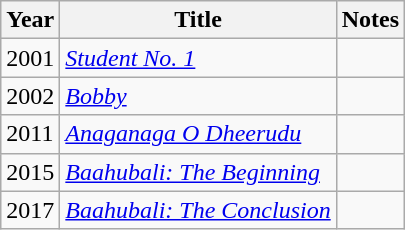<table class="wikitable sortable">
<tr>
<th>Year</th>
<th>Title</th>
<th>Notes</th>
</tr>
<tr>
<td>2001</td>
<td><em><a href='#'>Student No. 1</a></em></td>
<td></td>
</tr>
<tr>
<td>2002</td>
<td><em><a href='#'>Bobby</a></em></td>
<td></td>
</tr>
<tr>
<td>2011</td>
<td><em><a href='#'>Anaganaga O Dheerudu</a></em></td>
<td></td>
</tr>
<tr>
<td>2015</td>
<td><em><a href='#'>Baahubali: The Beginning</a></em></td>
<td></td>
</tr>
<tr>
<td>2017</td>
<td><em><a href='#'>Baahubali: The Conclusion</a></em></td>
<td></td>
</tr>
</table>
